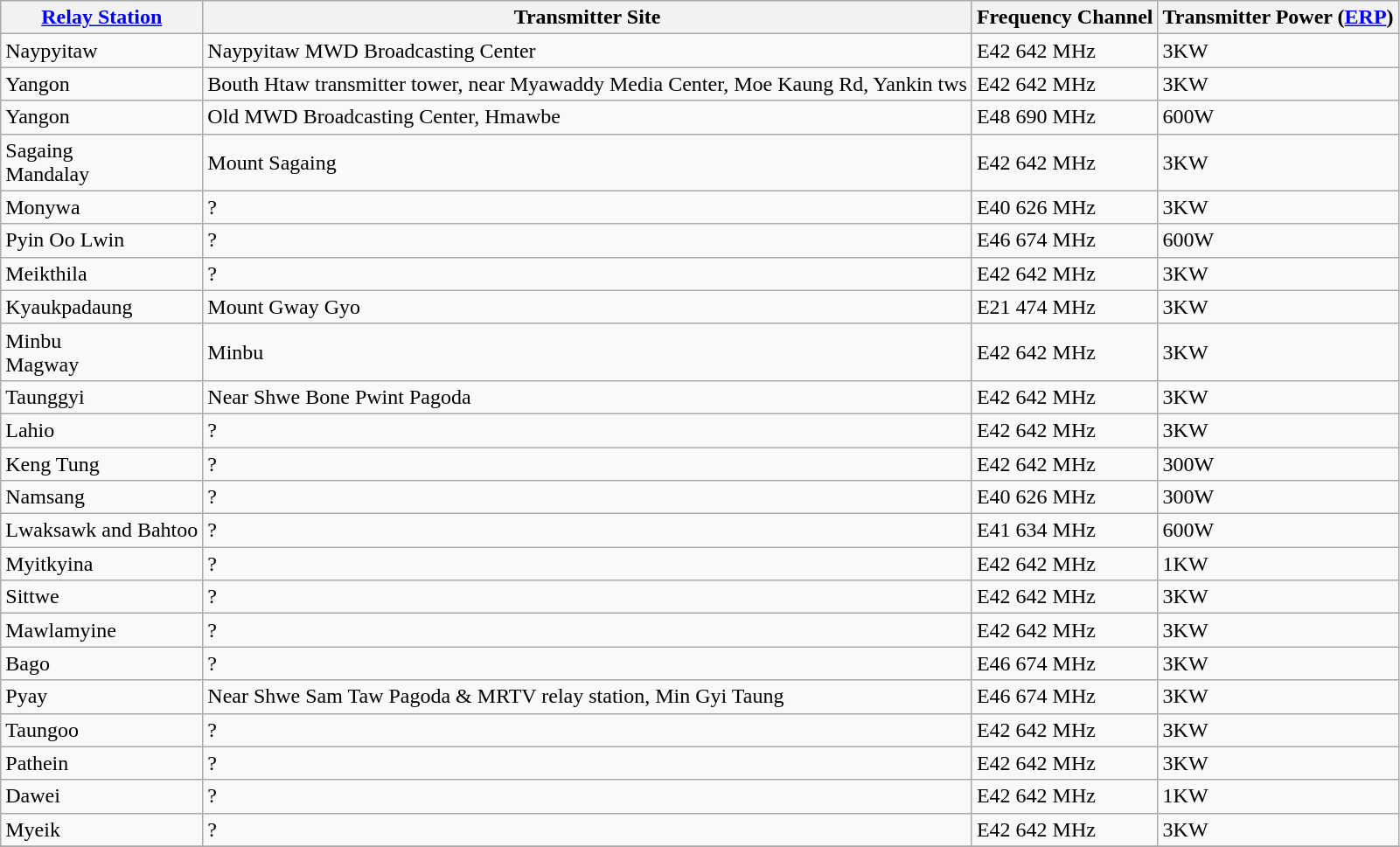<table class="wikitable">
<tr>
<th><a href='#'>Relay Station</a></th>
<th>Transmitter Site</th>
<th>Frequency Channel</th>
<th>Transmitter Power (<a href='#'>ERP</a>)</th>
</tr>
<tr>
<td>Naypyitaw</td>
<td>Naypyitaw MWD Broadcasting Center</td>
<td>E42 642 MHz</td>
<td>3KW</td>
</tr>
<tr>
<td>Yangon</td>
<td>Bouth Htaw transmitter tower, near Myawaddy Media Center, Moe Kaung Rd, Yankin tws</td>
<td>E42 642 MHz</td>
<td>3KW</td>
</tr>
<tr>
<td>Yangon</td>
<td>Old MWD Broadcasting Center, Hmawbe</td>
<td>E48 690 MHz</td>
<td>600W</td>
</tr>
<tr>
<td>Sagaing <br> Mandalay</td>
<td>Mount Sagaing</td>
<td>E42 642 MHz</td>
<td>3KW</td>
</tr>
<tr>
<td>Monywa</td>
<td>?</td>
<td>E40 626 MHz</td>
<td>3KW</td>
</tr>
<tr>
<td>Pyin Oo Lwin</td>
<td>?</td>
<td>E46 674 MHz</td>
<td>600W</td>
</tr>
<tr>
<td>Meikthila</td>
<td>?</td>
<td>E42 642 MHz</td>
<td>3KW</td>
</tr>
<tr>
<td>Kyaukpadaung</td>
<td>Mount Gway Gyo</td>
<td>E21 474 MHz</td>
<td>3KW</td>
</tr>
<tr>
<td>Minbu <br> Magway</td>
<td>Minbu</td>
<td>E42 642 MHz</td>
<td>3KW</td>
</tr>
<tr>
<td>Taunggyi</td>
<td>Near Shwe Bone Pwint Pagoda</td>
<td>E42 642 MHz</td>
<td>3KW</td>
</tr>
<tr>
<td>Lahio</td>
<td>?</td>
<td>E42 642 MHz</td>
<td>3KW</td>
</tr>
<tr>
<td>Keng Tung</td>
<td>?</td>
<td>E42 642 MHz</td>
<td>300W</td>
</tr>
<tr>
<td>Namsang</td>
<td>?</td>
<td>E40 626 MHz</td>
<td>300W</td>
</tr>
<tr>
<td>Lwaksawk and Bahtoo</td>
<td>?</td>
<td>E41 634 MHz</td>
<td>600W</td>
</tr>
<tr>
<td>Myitkyina</td>
<td>?</td>
<td>E42 642 MHz</td>
<td>1KW</td>
</tr>
<tr>
<td>Sittwe</td>
<td>?</td>
<td>E42 642 MHz</td>
<td>3KW</td>
</tr>
<tr>
<td>Mawlamyine</td>
<td>?</td>
<td>E42 642 MHz</td>
<td>3KW</td>
</tr>
<tr>
<td>Bago</td>
<td>?</td>
<td>E46 674 MHz</td>
<td>3KW</td>
</tr>
<tr>
<td>Pyay</td>
<td>Near Shwe Sam Taw Pagoda & MRTV relay station, Min Gyi Taung</td>
<td>E46 674 MHz</td>
<td>3KW</td>
</tr>
<tr>
<td>Taungoo</td>
<td>?</td>
<td>E42 642 MHz</td>
<td>3KW</td>
</tr>
<tr>
<td>Pathein</td>
<td>?</td>
<td>E42 642 MHz</td>
<td>3KW</td>
</tr>
<tr>
<td>Dawei</td>
<td>?</td>
<td>E42 642 MHz</td>
<td>1KW</td>
</tr>
<tr>
<td>Myeik</td>
<td>?</td>
<td>E42 642 MHz</td>
<td>3KW</td>
</tr>
<tr>
</tr>
</table>
